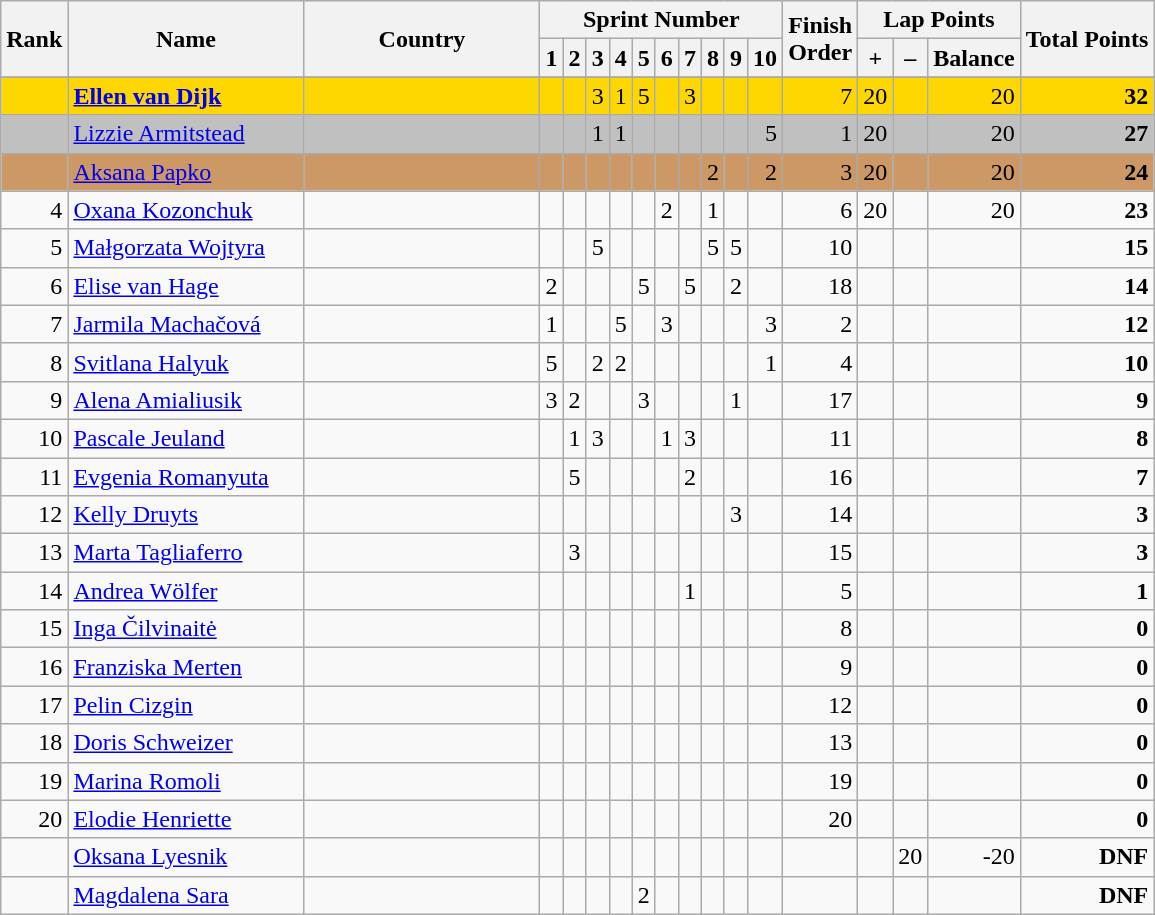<table class="wikitable">
<tr>
<th width=20 rowspan=2>Rank</th>
<th width=150 rowspan=2>Name</th>
<th width=150 rowspan=2>Country</th>
<th colspan=10>Sprint Number</th>
<th rowspan=2 width=30>Finish Order</th>
<th colspan=3>Lap Points</th>
<th rowspan=2>Total Points</th>
</tr>
<tr>
<th>1</th>
<th>2</th>
<th>3</th>
<th>4</th>
<th>5</th>
<th>6</th>
<th>7</th>
<th>8</th>
<th>9</th>
<th>10</th>
<th>+</th>
<th>–</th>
<th>Balance</th>
</tr>
<tr>
</tr>
<tr bgcolor=gold align=right>
<td></td>
<td align=left><strong><a href='#'>Ellen van Dijk</a></strong></td>
<td align=left></td>
<td></td>
<td></td>
<td>3</td>
<td>1</td>
<td>5</td>
<td></td>
<td>3</td>
<td></td>
<td></td>
<td></td>
<td>7</td>
<td>20</td>
<td></td>
<td>20</td>
<td><strong>32</strong></td>
</tr>
<tr bgcolor=silver align=right>
<td></td>
<td align=left><a href='#'>Lizzie Armitstead</a></td>
<td align=left></td>
<td></td>
<td></td>
<td>1</td>
<td>1</td>
<td></td>
<td></td>
<td></td>
<td></td>
<td></td>
<td>5</td>
<td>1</td>
<td>20</td>
<td></td>
<td>20</td>
<td><strong>27</strong></td>
</tr>
<tr bgcolor=cc9966 align=right>
<td></td>
<td align=left><a href='#'>Aksana Papko</a></td>
<td align=left></td>
<td></td>
<td></td>
<td></td>
<td></td>
<td></td>
<td></td>
<td></td>
<td>2</td>
<td></td>
<td>2</td>
<td>3</td>
<td>20</td>
<td></td>
<td>20</td>
<td><strong>24</strong></td>
</tr>
<tr align=right>
<td>4</td>
<td align=left><a href='#'>Oxana Kozonchuk</a></td>
<td align=left></td>
<td></td>
<td></td>
<td></td>
<td></td>
<td></td>
<td>2</td>
<td></td>
<td>1</td>
<td></td>
<td></td>
<td>6</td>
<td>20</td>
<td></td>
<td>20</td>
<td><strong>23</strong></td>
</tr>
<tr align=right>
<td>5</td>
<td align=left><a href='#'>Małgorzata Wojtyra</a></td>
<td align=left></td>
<td></td>
<td></td>
<td>5</td>
<td></td>
<td></td>
<td></td>
<td></td>
<td>5</td>
<td>5</td>
<td></td>
<td>10</td>
<td></td>
<td></td>
<td></td>
<td><strong>15</strong></td>
</tr>
<tr align=right>
<td>6</td>
<td align=left><a href='#'>Elise van Hage</a></td>
<td align=left></td>
<td>2</td>
<td></td>
<td></td>
<td></td>
<td>5</td>
<td></td>
<td>5</td>
<td></td>
<td>2</td>
<td></td>
<td>18</td>
<td></td>
<td></td>
<td></td>
<td><strong>14</strong></td>
</tr>
<tr align=right>
<td>7</td>
<td align=left><a href='#'>Jarmila Machačová</a></td>
<td align=left></td>
<td>1</td>
<td></td>
<td></td>
<td>5</td>
<td></td>
<td>3</td>
<td></td>
<td></td>
<td></td>
<td>3</td>
<td>2</td>
<td></td>
<td></td>
<td></td>
<td><strong>12</strong></td>
</tr>
<tr align=right>
<td>8</td>
<td align=left><a href='#'>Svitlana Halyuk</a></td>
<td align=left></td>
<td>5</td>
<td></td>
<td>2</td>
<td>2</td>
<td></td>
<td></td>
<td></td>
<td></td>
<td></td>
<td>1</td>
<td>4</td>
<td></td>
<td></td>
<td></td>
<td><strong>10</strong></td>
</tr>
<tr align=right>
<td>9</td>
<td align=left><a href='#'>Alena Amialiusik</a></td>
<td align=left></td>
<td>3</td>
<td>2</td>
<td></td>
<td></td>
<td>3</td>
<td></td>
<td></td>
<td></td>
<td>1</td>
<td></td>
<td>17</td>
<td></td>
<td></td>
<td></td>
<td><strong>9</strong></td>
</tr>
<tr align=right>
<td>10</td>
<td align=left><a href='#'>Pascale Jeuland</a></td>
<td align=left></td>
<td></td>
<td>1</td>
<td>3</td>
<td></td>
<td></td>
<td>1</td>
<td>3</td>
<td></td>
<td></td>
<td></td>
<td>11</td>
<td></td>
<td></td>
<td></td>
<td><strong>8</strong></td>
</tr>
<tr align=right>
<td>11</td>
<td align=left><a href='#'>Evgenia Romanyuta</a></td>
<td align=left></td>
<td></td>
<td>5</td>
<td></td>
<td></td>
<td></td>
<td></td>
<td>2</td>
<td></td>
<td></td>
<td></td>
<td>16</td>
<td></td>
<td></td>
<td></td>
<td><strong>7</strong></td>
</tr>
<tr align=right>
<td>12</td>
<td align=left><a href='#'>Kelly Druyts</a></td>
<td align=left></td>
<td></td>
<td></td>
<td></td>
<td></td>
<td></td>
<td></td>
<td></td>
<td></td>
<td>3</td>
<td></td>
<td>14</td>
<td></td>
<td></td>
<td></td>
<td><strong>3</strong></td>
</tr>
<tr align=right>
<td>13</td>
<td align=left><a href='#'>Marta Tagliaferro</a></td>
<td align=left></td>
<td></td>
<td>3</td>
<td></td>
<td></td>
<td></td>
<td></td>
<td></td>
<td></td>
<td></td>
<td></td>
<td>15</td>
<td></td>
<td></td>
<td></td>
<td><strong>3</strong></td>
</tr>
<tr align=right>
<td>14</td>
<td align=left><a href='#'>Andrea Wölfer</a></td>
<td align=left></td>
<td></td>
<td></td>
<td></td>
<td></td>
<td></td>
<td></td>
<td>1</td>
<td></td>
<td></td>
<td></td>
<td>5</td>
<td></td>
<td></td>
<td></td>
<td><strong>1</strong></td>
</tr>
<tr align=right>
<td>15</td>
<td align=left><a href='#'>Inga Čilvinaitė</a></td>
<td align=left></td>
<td></td>
<td></td>
<td></td>
<td></td>
<td></td>
<td></td>
<td></td>
<td></td>
<td></td>
<td></td>
<td>8</td>
<td></td>
<td></td>
<td></td>
<td><strong>0</strong></td>
</tr>
<tr align=right>
<td>16</td>
<td align=left><a href='#'>Franziska Merten</a></td>
<td align=left></td>
<td></td>
<td></td>
<td></td>
<td></td>
<td></td>
<td></td>
<td></td>
<td></td>
<td></td>
<td></td>
<td>9</td>
<td></td>
<td></td>
<td></td>
<td><strong>0</strong></td>
</tr>
<tr align=right>
<td>17</td>
<td align=left><a href='#'>Pelin Cizgin</a></td>
<td align=left></td>
<td></td>
<td></td>
<td></td>
<td></td>
<td></td>
<td></td>
<td></td>
<td></td>
<td></td>
<td></td>
<td>12</td>
<td></td>
<td></td>
<td></td>
<td><strong>0</strong></td>
</tr>
<tr align=right>
<td>18</td>
<td align=left><a href='#'>Doris Schweizer</a></td>
<td align=left></td>
<td></td>
<td></td>
<td></td>
<td></td>
<td></td>
<td></td>
<td></td>
<td></td>
<td></td>
<td></td>
<td>13</td>
<td></td>
<td></td>
<td></td>
<td><strong>0</strong></td>
</tr>
<tr align=right>
<td>19</td>
<td align=left><a href='#'>Marina Romoli</a></td>
<td align=left></td>
<td></td>
<td></td>
<td></td>
<td></td>
<td></td>
<td></td>
<td></td>
<td></td>
<td></td>
<td></td>
<td>19</td>
<td></td>
<td></td>
<td></td>
<td><strong>0</strong></td>
</tr>
<tr align=right>
<td>20</td>
<td align=left><a href='#'>Elodie Henriette</a></td>
<td align=left></td>
<td></td>
<td></td>
<td></td>
<td></td>
<td></td>
<td></td>
<td></td>
<td></td>
<td></td>
<td></td>
<td>20</td>
<td></td>
<td></td>
<td></td>
<td><strong>0</strong></td>
</tr>
<tr align=right>
<td></td>
<td align=left><a href='#'>Oksana Lyesnik</a></td>
<td align=left></td>
<td></td>
<td></td>
<td></td>
<td></td>
<td></td>
<td></td>
<td></td>
<td></td>
<td></td>
<td></td>
<td></td>
<td></td>
<td>20</td>
<td>-20</td>
<td><strong>DNF</strong></td>
</tr>
<tr align=right>
<td></td>
<td align=left><a href='#'>Magdalena Sara</a></td>
<td align=left></td>
<td></td>
<td></td>
<td></td>
<td></td>
<td>2</td>
<td></td>
<td></td>
<td></td>
<td></td>
<td></td>
<td></td>
<td></td>
<td></td>
<td></td>
<td><strong>DNF</strong></td>
</tr>
</table>
